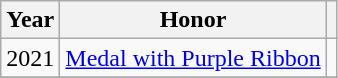<table class="wikitable">
<tr>
<th>Year</th>
<th>Honor</th>
<th></th>
</tr>
<tr>
<td>2021</td>
<td><a href='#'>Medal with Purple Ribbon</a></td>
<td></td>
</tr>
<tr>
</tr>
</table>
